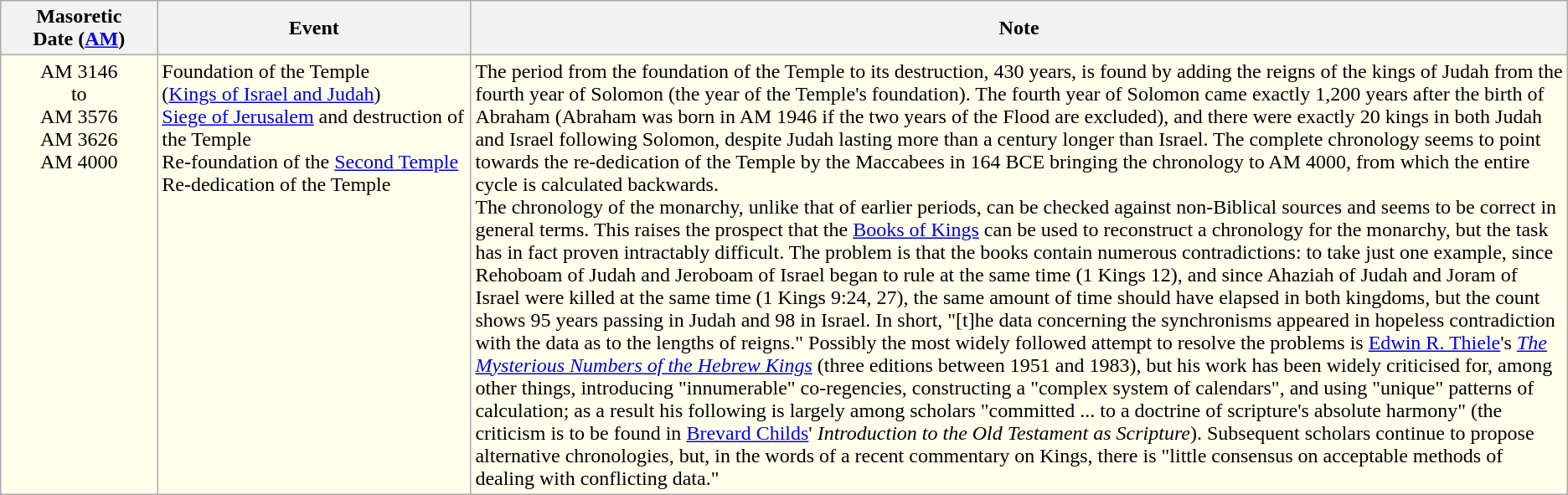<table class="wikitable" style="align: center;">
<tr>
<th style="width:10%;">Masoretic<br>Date (<a href='#'>AM</a>)</th>
<th style="width:20%;">Event<br></th>
<th style="width:70%;">Note</th>
</tr>
<tr style="text-align:left; background:#ffffec; vertical-align:top;">
<td style="text-align:center;">AM 3146<br>to<br>AM 3576<br>AM 3626<br>AM 4000</td>
<td style="text-align:left;">Foundation of the Temple<br>(<a href='#'>Kings of Israel and Judah</a>)<br><a href='#'>Siege of Jerusalem</a> and destruction of the Temple<br>Re-foundation of the <a href='#'>Second Temple</a><br>Re-dedication of the Temple</td>
<td>The period from the foundation of the Temple to its destruction, 430 years, is found by adding the reigns of the kings of Judah from the fourth year of Solomon (the year of the Temple's foundation). The fourth year of Solomon came exactly 1,200 years after the birth of Abraham (Abraham was born in AM 1946 if the two years of the Flood are excluded), and there were exactly 20 kings in both Judah and Israel following Solomon, despite Judah lasting more than a century longer than Israel. The complete chronology seems to point towards the re-dedication of the Temple by the Maccabees in 164 BCE bringing the chronology to AM 4000, from which the entire cycle is calculated backwards.<br>The chronology of the monarchy, unlike that of earlier periods, can be checked against non-Biblical sources and seems to be correct in general terms. This raises the prospect that the <a href='#'>Books of Kings</a> can be used to reconstruct a chronology for the monarchy, but the task has in fact proven intractably difficult. The problem is that the books contain numerous contradictions: to take just one example, since Rehoboam of Judah and Jeroboam of Israel began to rule at the same time (1 Kings 12), and since Ahaziah of Judah and Joram of Israel were killed at the same time (1 Kings 9:24, 27), the same amount of time should have elapsed in both kingdoms, but the count shows 95 years passing in Judah and 98 in Israel. In short, "[t]he data concerning the synchronisms appeared in hopeless contradiction with the data as to the lengths of reigns." Possibly the most widely followed attempt to resolve the problems is <a href='#'>Edwin R. Thiele</a>'s <em><a href='#'>The Mysterious Numbers of the Hebrew Kings</a></em> (three editions between 1951 and 1983), but his work has been widely criticised for, among other things, introducing "innumerable" co-regencies, constructing a "complex system of calendars", and using "unique" patterns of calculation; as a result his following is largely among scholars "committed ... to a doctrine of scripture's absolute harmony" (the criticism is to be found in <a href='#'>Brevard Childs</a>' <em>Introduction to the Old Testament as Scripture</em>). Subsequent scholars continue to propose alternative chronologies, but, in the words of a recent commentary on Kings, there is "little consensus on acceptable methods of dealing with conflicting data."</td>
</tr>
</table>
